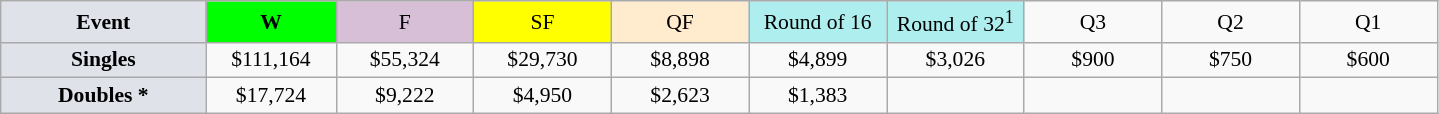<table class=wikitable style=font-size:90%;text-align:center>
<tr>
<td style="width:130px; background:#dfe2e9;"><strong>Event</strong></td>
<td style="width:80px; background:lime;"><strong>W</strong></td>
<td style="width:85px; background:thistle;">F</td>
<td style="width:85px; background:#ff0;">SF</td>
<td style="width:85px; background:#ffebcd;">QF</td>
<td style="width:85px; background:#afeeee;">Round of 16</td>
<td style="width:85px; background:#afeeee;">Round of 32<sup>1</sup></td>
<td width=85>Q3</td>
<td width=85>Q2</td>
<td width=85>Q1</td>
</tr>
<tr>
<td style="background:#dfe2e9;"><strong>Singles</strong></td>
<td>$111,164</td>
<td>$55,324</td>
<td>$29,730</td>
<td>$8,898</td>
<td>$4,899</td>
<td>$3,026</td>
<td>$900</td>
<td>$750</td>
<td>$600</td>
</tr>
<tr>
<td style="background:#dfe2e9;"><strong>Doubles *</strong></td>
<td>$17,724</td>
<td>$9,222</td>
<td>$4,950</td>
<td>$2,623</td>
<td>$1,383</td>
<td></td>
<td></td>
<td></td>
<td></td>
</tr>
</table>
